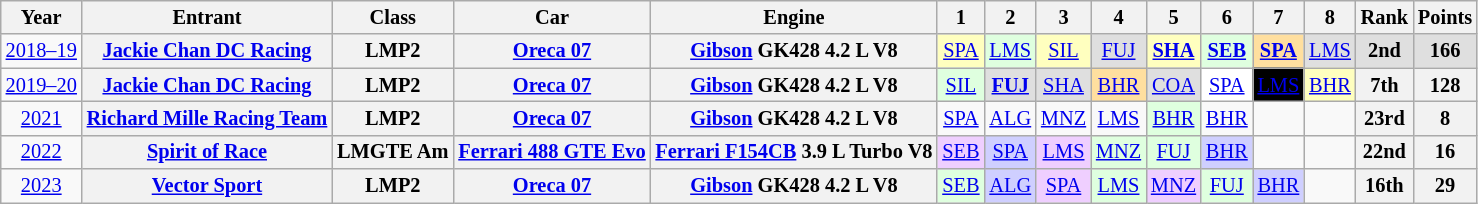<table class="wikitable" style="text-align:center; font-size:85%">
<tr>
<th>Year</th>
<th>Entrant</th>
<th>Class</th>
<th>Car</th>
<th>Engine</th>
<th>1</th>
<th>2</th>
<th>3</th>
<th>4</th>
<th>5</th>
<th>6</th>
<th>7</th>
<th>8</th>
<th>Rank</th>
<th>Points</th>
</tr>
<tr>
<td nowrap><a href='#'>2018–19</a></td>
<th nowrap><a href='#'>Jackie Chan DC Racing</a></th>
<th>LMP2</th>
<th nowrap><a href='#'>Oreca 07</a></th>
<th nowrap><a href='#'>Gibson</a> GK428 4.2 L V8</th>
<td style="background:#FFFFBF;"><a href='#'>SPA</a><br></td>
<td style="background:#DFFFDF;"><a href='#'>LMS</a><br></td>
<td style="background:#FFFFBF;"><a href='#'>SIL</a><br></td>
<td style="background:#DFDFDF;"><a href='#'>FUJ</a><br></td>
<td style="background:#FFFFBF;"><strong><a href='#'>SHA</a></strong><br></td>
<td style="background:#DFFFDF;"><strong><a href='#'>SEB</a></strong><br></td>
<td style="background:#FFDF9F;"><strong><a href='#'>SPA</a></strong><br></td>
<td style="background:#DFDFDF;"><a href='#'>LMS</a><br></td>
<th style="background:#DFDFDF;">2nd</th>
<th style="background:#DFDFDF;">166</th>
</tr>
<tr>
<td nowrap><a href='#'>2019–20</a></td>
<th nowrap><a href='#'>Jackie Chan DC Racing</a></th>
<th>LMP2</th>
<th nowrap><a href='#'>Oreca 07</a></th>
<th nowrap><a href='#'>Gibson</a> GK428 4.2 L V8</th>
<td style="background:#DFFFDF;"><a href='#'>SIL</a><br></td>
<td style="background:#DFDFDF;"><strong><a href='#'>FUJ</a></strong><br></td>
<td style="background:#DFDFDF;"><a href='#'>SHA</a><br></td>
<td style="background:#FFDF9F;"><a href='#'>BHR</a><br></td>
<td style="background:#DFDFDF;"><a href='#'>COA</a><br></td>
<td style="background:#FFFFFF;"><a href='#'>SPA</a><br></td>
<td style="background:#000000; color:white"><a href='#'><span>LMS</span></a><br></td>
<td style="background:#FFFFBF;"><a href='#'>BHR</a><br></td>
<th>7th</th>
<th>128</th>
</tr>
<tr>
<td><a href='#'>2021</a></td>
<th nowrap><a href='#'>Richard Mille Racing Team</a></th>
<th>LMP2</th>
<th nowrap><a href='#'>Oreca 07</a></th>
<th nowrap><a href='#'>Gibson</a> GK428 4.2 L V8</th>
<td><a href='#'>SPA</a></td>
<td><a href='#'>ALG</a></td>
<td><a href='#'>MNZ</a></td>
<td><a href='#'>LMS</a></td>
<td style="background:#DFFFDF;"><a href='#'>BHR</a><br></td>
<td><a href='#'>BHR</a></td>
<td></td>
<td></td>
<th>23rd</th>
<th>8</th>
</tr>
<tr>
<td><a href='#'>2022</a></td>
<th nowrap><a href='#'>Spirit of Race</a></th>
<th nowrap>LMGTE Am</th>
<th nowrap><a href='#'>Ferrari 488 GTE Evo</a></th>
<th nowrap><a href='#'>Ferrari F154CB</a> 3.9 L Turbo V8</th>
<td style="background:#EFCFFF;"><a href='#'>SEB</a><br></td>
<td style="background:#CFCFFF;"><a href='#'>SPA</a><br></td>
<td style="background:#EFCFFF;"><a href='#'>LMS</a><br></td>
<td style="background:#DFFFDF;"><a href='#'>MNZ</a><br></td>
<td style="background:#DFFFDF;"><a href='#'>FUJ</a><br></td>
<td style="background:#CFCFFF;"><a href='#'>BHR</a><br></td>
<td></td>
<td></td>
<th>22nd</th>
<th>16</th>
</tr>
<tr>
<td><a href='#'>2023</a></td>
<th nowrap><a href='#'>Vector Sport</a></th>
<th>LMP2</th>
<th nowrap><a href='#'>Oreca 07</a></th>
<th nowrap><a href='#'>Gibson</a> GK428 4.2 L V8</th>
<td style="background:#DFFFDF;"><a href='#'>SEB</a><br></td>
<td style="background:#CFCFFF;"><a href='#'>ALG</a><br></td>
<td style="background:#EFCFFF;"><a href='#'>SPA</a><br></td>
<td style="background:#DFFFDF;"><a href='#'>LMS</a><br></td>
<td style="background:#EFCFFF;"><a href='#'>MNZ</a><br></td>
<td style="background:#DFFFDF;"><a href='#'>FUJ</a><br></td>
<td style="background:#CFCFFF;"><a href='#'>BHR</a><br></td>
<td></td>
<th>16th</th>
<th>29</th>
</tr>
</table>
